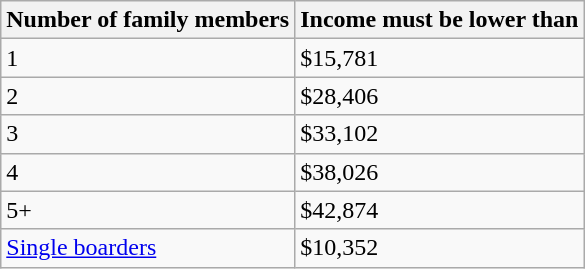<table class="wikitable">
<tr>
<th scope="col">Number of family members</th>
<th scope="col">Income must be lower than</th>
</tr>
<tr>
<td>1</td>
<td>$15,781</td>
</tr>
<tr>
<td>2</td>
<td>$28,406</td>
</tr>
<tr>
<td>3</td>
<td>$33,102</td>
</tr>
<tr>
<td>4</td>
<td>$38,026</td>
</tr>
<tr>
<td>5+</td>
<td>$42,874</td>
</tr>
<tr>
<td><a href='#'>Single boarders</a></td>
<td>$10,352</td>
</tr>
</table>
